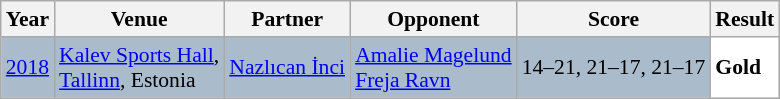<table class="sortable wikitable" style="font-size: 90%;">
<tr>
<th>Year</th>
<th>Venue</th>
<th>Partner</th>
<th>Opponent</th>
<th>Score</th>
<th>Result</th>
</tr>
<tr style="background:#AABBCC">
<td align="center"><a href='#'>2018</a></td>
<td align="left"><a href='#'>Kalev Sports Hall</a>,<br><a href='#'>Tallinn</a>, Estonia</td>
<td align="left"> <a href='#'>Nazlıcan İnci</a></td>
<td align="left"> <a href='#'>Amalie Magelund</a><br> <a href='#'>Freja Ravn</a></td>
<td align="left">14–21, 21–17, 21–17</td>
<td style="text-align:left; background:white"> <strong>Gold</strong></td>
</tr>
</table>
